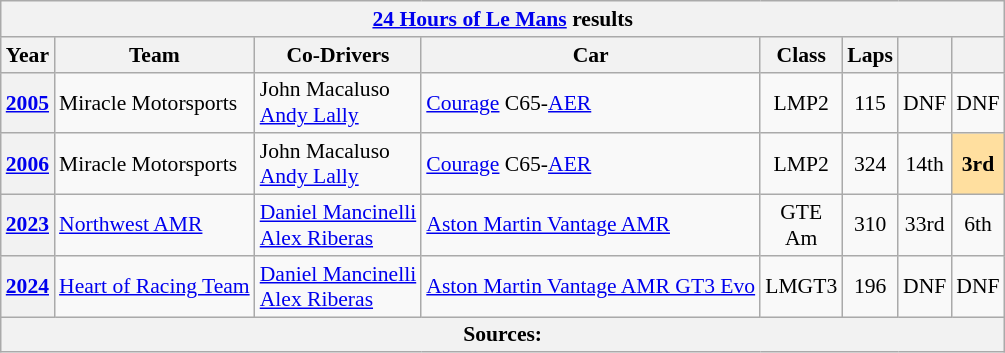<table class="wikitable" style="text-align:center; font-size:90%">
<tr>
<th colspan=8><a href='#'>24 Hours of Le Mans</a> results</th>
</tr>
<tr>
<th>Year</th>
<th>Team</th>
<th>Co-Drivers</th>
<th>Car</th>
<th>Class</th>
<th>Laps</th>
<th></th>
<th></th>
</tr>
<tr>
<th><a href='#'>2005</a></th>
<td align="left"> Miracle Motorsports</td>
<td align="left"> John Macaluso<br> <a href='#'>Andy Lally</a></td>
<td align="left"><a href='#'>Courage</a> C65-<a href='#'>AER</a></td>
<td>LMP2</td>
<td>115</td>
<td>DNF</td>
<td>DNF</td>
</tr>
<tr>
<th><a href='#'>2006</a></th>
<td align="left"> Miracle Motorsports</td>
<td align="left"> John Macaluso<br> <a href='#'>Andy Lally</a></td>
<td align="left"><a href='#'>Courage</a> C65-<a href='#'>AER</a></td>
<td>LMP2</td>
<td>324</td>
<td>14th</td>
<td style="background:#FFDF9F;"><strong>3rd</strong></td>
</tr>
<tr>
<th><a href='#'>2023</a></th>
<td align="left"> <a href='#'>Northwest AMR</a></td>
<td align="left"> <a href='#'>Daniel Mancinelli</a><br> <a href='#'>Alex Riberas</a></td>
<td align="left"><a href='#'>Aston Martin Vantage AMR</a></td>
<td>GTE<br>Am</td>
<td>310</td>
<td>33rd</td>
<td>6th</td>
</tr>
<tr>
<th><a href='#'>2024</a></th>
<td align="left"> <a href='#'>Heart of Racing Team</a></td>
<td align="left"> <a href='#'>Daniel Mancinelli</a><br> <a href='#'>Alex Riberas</a></td>
<td align="left"><a href='#'>Aston Martin Vantage AMR GT3 Evo</a></td>
<td>LMGT3</td>
<td>196</td>
<td>DNF</td>
<td>DNF</td>
</tr>
<tr>
<th colspan="8">Sources:</th>
</tr>
</table>
